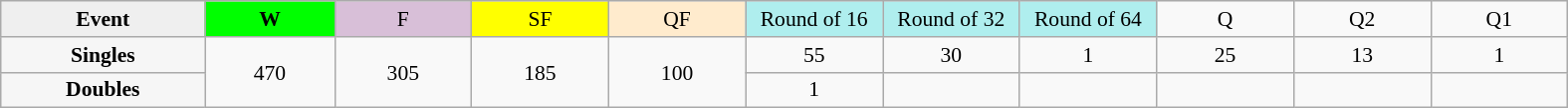<table class=wikitable style=font-size:90%;text-align:center>
<tr>
<td style="width:130px; background:#efefef;"><strong>Event</strong></td>
<td style="width:80px; background:lime;"><strong>W</strong></td>
<td style="width:85px; background:thistle;">F</td>
<td style="width:85px; background:#ff0;">SF</td>
<td style="width:85px; background:#ffebcd;">QF</td>
<td style="width:85px; background:#afeeee;">Round of 16</td>
<td style="width:85px; background:#afeeee;">Round of 32</td>
<td style="width:85px; background:#afeeee;">Round of 64</td>
<td width=85>Q</td>
<td width=85>Q2</td>
<td width=85>Q1</td>
</tr>
<tr>
<th style="background:#f6f6f6;">Singles</th>
<td rowspan=2>470</td>
<td rowspan=2>305</td>
<td rowspan=2>185</td>
<td rowspan=2>100</td>
<td>55</td>
<td>30</td>
<td>1</td>
<td>25</td>
<td>13</td>
<td>1</td>
</tr>
<tr>
<th style="background:#f6f6f6;">Doubles</th>
<td>1</td>
<td></td>
<td></td>
<td></td>
<td></td>
<td></td>
</tr>
</table>
